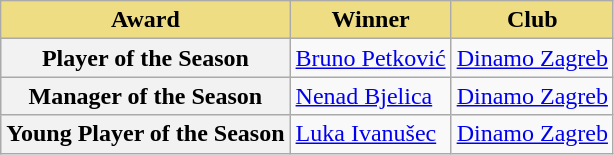<table class="wikitable" style="text-align:center">
<tr>
<th style="background-color: #eedd82"><strong>Award</strong></th>
<th style="background-color: #eedd82">Winner</th>
<th style="background-color: #eedd82">Club</th>
</tr>
<tr>
<th><strong>Player of the Season</strong></th>
<td align="left"> <a href='#'>Bruno Petković</a></td>
<td align="left"><a href='#'>Dinamo Zagreb</a></td>
</tr>
<tr>
<th><strong>Manager of the Season</strong></th>
<td align="left"> <a href='#'>Nenad Bjelica</a></td>
<td align="left"><a href='#'>Dinamo Zagreb</a></td>
</tr>
<tr>
<th><strong>Young Player of the Season</strong></th>
<td align="left"> <a href='#'>Luka Ivanušec</a></td>
<td align="left"><a href='#'>Dinamo Zagreb</a></td>
</tr>
</table>
